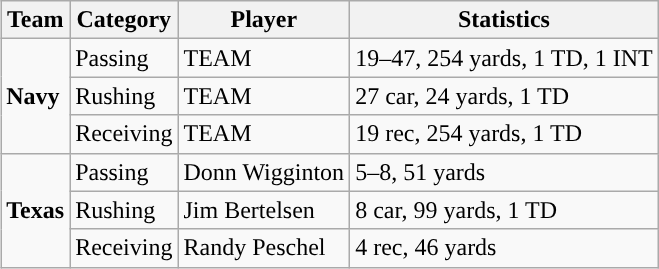<table class="wikitable" style="float: right;">
<tr>
<th>Team</th>
<th>Category</th>
<th>Player</th>
<th>Statistics</th>
</tr>
<tr>
<td rowspan=3><strong>Navy</strong></td>
<td>Passing</td>
<td>TEAM</td>
<td>19–47, 254 yards, 1 TD, 1 INT</td>
</tr>
<tr>
<td>Rushing</td>
<td>TEAM</td>
<td>27 car, 24 yards, 1 TD</td>
</tr>
<tr>
<td>Receiving</td>
<td>TEAM</td>
<td>19 rec, 254 yards, 1 TD</td>
</tr>
<tr>
<td rowspan=3><strong>Texas</strong></td>
<td>Passing</td>
<td>Donn Wigginton</td>
<td>5–8, 51 yards</td>
</tr>
<tr>
<td>Rushing</td>
<td>Jim Bertelsen</td>
<td>8 car, 99 yards, 1 TD</td>
</tr>
<tr>
<td>Receiving</td>
<td>Randy Peschel</td>
<td>4 rec, 46 yards</td>
</tr>
</table>
